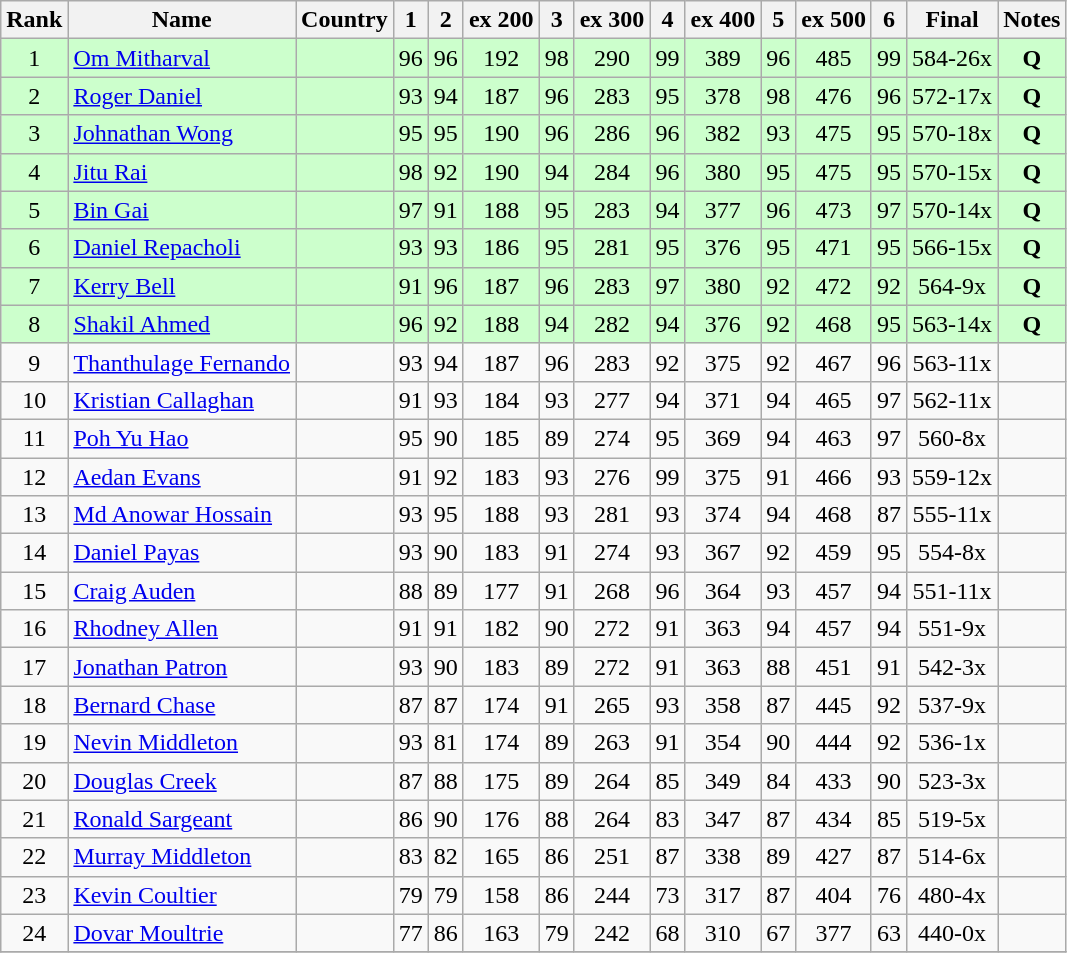<table class="wikitable sortable" style="text-align:center;">
<tr>
<th>Rank</th>
<th>Name</th>
<th>Country</th>
<th>1</th>
<th>2</th>
<th>ex 200</th>
<th>3</th>
<th>ex 300</th>
<th>4</th>
<th>ex 400</th>
<th>5</th>
<th>ex 500</th>
<th>6</th>
<th>Final</th>
<th>Notes</th>
</tr>
<tr bgcolor=#ccffcc>
<td>1</td>
<td align=left><a href='#'>Om Mitharval</a></td>
<td align=left></td>
<td>96</td>
<td>96</td>
<td>192</td>
<td>98</td>
<td>290</td>
<td>99</td>
<td>389</td>
<td>96</td>
<td>485</td>
<td>99</td>
<td>584-26x</td>
<td><strong>Q</strong></td>
</tr>
<tr bgcolor=#ccffcc>
<td>2</td>
<td align=left><a href='#'>Roger Daniel</a></td>
<td align=left></td>
<td>93</td>
<td>94</td>
<td>187</td>
<td>96</td>
<td>283</td>
<td>95</td>
<td>378</td>
<td>98</td>
<td>476</td>
<td>96</td>
<td>572-17x</td>
<td><strong>Q</strong></td>
</tr>
<tr bgcolor=#ccffcc>
<td>3</td>
<td align=left><a href='#'>Johnathan Wong</a></td>
<td align=left></td>
<td>95</td>
<td>95</td>
<td>190</td>
<td>96</td>
<td>286</td>
<td>96</td>
<td>382</td>
<td>93</td>
<td>475</td>
<td>95</td>
<td>570-18x</td>
<td><strong>Q</strong></td>
</tr>
<tr bgcolor=#ccffcc>
<td>4</td>
<td align=left><a href='#'>Jitu Rai</a></td>
<td align=left></td>
<td>98</td>
<td>92</td>
<td>190</td>
<td>94</td>
<td>284</td>
<td>96</td>
<td>380</td>
<td>95</td>
<td>475</td>
<td>95</td>
<td>570-15x</td>
<td><strong>Q</strong></td>
</tr>
<tr bgcolor=#ccffcc>
<td>5</td>
<td align=left><a href='#'>Bin Gai</a></td>
<td align=left></td>
<td>97</td>
<td>91</td>
<td>188</td>
<td>95</td>
<td>283</td>
<td>94</td>
<td>377</td>
<td>96</td>
<td>473</td>
<td>97</td>
<td>570-14x</td>
<td><strong>Q</strong></td>
</tr>
<tr bgcolor=#ccffcc>
<td>6</td>
<td align=left><a href='#'>Daniel Repacholi</a></td>
<td align=left></td>
<td>93</td>
<td>93</td>
<td>186</td>
<td>95</td>
<td>281</td>
<td>95</td>
<td>376</td>
<td>95</td>
<td>471</td>
<td>95</td>
<td>566-15x</td>
<td><strong>Q</strong></td>
</tr>
<tr bgcolor=#ccffcc>
<td>7</td>
<td align=left><a href='#'>Kerry Bell</a></td>
<td align=left></td>
<td>91</td>
<td>96</td>
<td>187</td>
<td>96</td>
<td>283</td>
<td>97</td>
<td>380</td>
<td>92</td>
<td>472</td>
<td>92</td>
<td>564-9x</td>
<td><strong>Q</strong></td>
</tr>
<tr bgcolor=#ccffcc>
<td>8</td>
<td align=left><a href='#'>Shakil Ahmed</a></td>
<td align=left></td>
<td>96</td>
<td>92</td>
<td>188</td>
<td>94</td>
<td>282</td>
<td>94</td>
<td>376</td>
<td>92</td>
<td>468</td>
<td>95</td>
<td>563-14x</td>
<td><strong>Q</strong></td>
</tr>
<tr>
<td>9</td>
<td align=left><a href='#'>Thanthulage Fernando</a></td>
<td align=left></td>
<td>93</td>
<td>94</td>
<td>187</td>
<td>96</td>
<td>283</td>
<td>92</td>
<td>375</td>
<td>92</td>
<td>467</td>
<td>96</td>
<td>563-11x</td>
<td></td>
</tr>
<tr>
<td>10</td>
<td align=left><a href='#'>Kristian Callaghan</a></td>
<td align=left></td>
<td>91</td>
<td>93</td>
<td>184</td>
<td>93</td>
<td>277</td>
<td>94</td>
<td>371</td>
<td>94</td>
<td>465</td>
<td>97</td>
<td>562-11x</td>
<td></td>
</tr>
<tr>
<td>11</td>
<td align=left><a href='#'>Poh Yu Hao</a></td>
<td align=left></td>
<td>95</td>
<td>90</td>
<td>185</td>
<td>89</td>
<td>274</td>
<td>95</td>
<td>369</td>
<td>94</td>
<td>463</td>
<td>97</td>
<td>560-8x</td>
<td></td>
</tr>
<tr>
<td>12</td>
<td align=left><a href='#'>Aedan Evans</a></td>
<td align=left></td>
<td>91</td>
<td>92</td>
<td>183</td>
<td>93</td>
<td>276</td>
<td>99</td>
<td>375</td>
<td>91</td>
<td>466</td>
<td>93</td>
<td>559-12x</td>
<td></td>
</tr>
<tr>
<td>13</td>
<td align=left><a href='#'>Md Anowar Hossain</a></td>
<td align=left></td>
<td>93</td>
<td>95</td>
<td>188</td>
<td>93</td>
<td>281</td>
<td>93</td>
<td>374</td>
<td>94</td>
<td>468</td>
<td>87</td>
<td>555-11x</td>
<td></td>
</tr>
<tr>
<td>14</td>
<td align=left><a href='#'>Daniel Payas</a></td>
<td align=left></td>
<td>93</td>
<td>90</td>
<td>183</td>
<td>91</td>
<td>274</td>
<td>93</td>
<td>367</td>
<td>92</td>
<td>459</td>
<td>95</td>
<td>554-8x</td>
<td></td>
</tr>
<tr>
<td>15</td>
<td align=left><a href='#'>Craig Auden</a></td>
<td align=left></td>
<td>88</td>
<td>89</td>
<td>177</td>
<td>91</td>
<td>268</td>
<td>96</td>
<td>364</td>
<td>93</td>
<td>457</td>
<td>94</td>
<td>551-11x</td>
<td></td>
</tr>
<tr>
<td>16</td>
<td align=left><a href='#'>Rhodney Allen</a></td>
<td align=left></td>
<td>91</td>
<td>91</td>
<td>182</td>
<td>90</td>
<td>272</td>
<td>91</td>
<td>363</td>
<td>94</td>
<td>457</td>
<td>94</td>
<td>551-9x</td>
<td></td>
</tr>
<tr>
<td>17</td>
<td align=left><a href='#'>Jonathan Patron</a></td>
<td align=left></td>
<td>93</td>
<td>90</td>
<td>183</td>
<td>89</td>
<td>272</td>
<td>91</td>
<td>363</td>
<td>88</td>
<td>451</td>
<td>91</td>
<td>542-3x</td>
<td></td>
</tr>
<tr>
<td>18</td>
<td align=left><a href='#'>Bernard Chase</a></td>
<td align=left></td>
<td>87</td>
<td>87</td>
<td>174</td>
<td>91</td>
<td>265</td>
<td>93</td>
<td>358</td>
<td>87</td>
<td>445</td>
<td>92</td>
<td>537-9x</td>
<td></td>
</tr>
<tr>
<td>19</td>
<td align=left><a href='#'>Nevin Middleton</a></td>
<td align=left></td>
<td>93</td>
<td>81</td>
<td>174</td>
<td>89</td>
<td>263</td>
<td>91</td>
<td>354</td>
<td>90</td>
<td>444</td>
<td>92</td>
<td>536-1x</td>
<td></td>
</tr>
<tr>
<td>20</td>
<td align=left><a href='#'>Douglas Creek</a></td>
<td align=left></td>
<td>87</td>
<td>88</td>
<td>175</td>
<td>89</td>
<td>264</td>
<td>85</td>
<td>349</td>
<td>84</td>
<td>433</td>
<td>90</td>
<td>523-3x</td>
<td></td>
</tr>
<tr>
<td>21</td>
<td align=left><a href='#'>Ronald Sargeant</a></td>
<td align=left></td>
<td>86</td>
<td>90</td>
<td>176</td>
<td>88</td>
<td>264</td>
<td>83</td>
<td>347</td>
<td>87</td>
<td>434</td>
<td>85</td>
<td>519-5x</td>
<td></td>
</tr>
<tr>
<td>22</td>
<td align=left><a href='#'>Murray Middleton</a></td>
<td align=left></td>
<td>83</td>
<td>82</td>
<td>165</td>
<td>86</td>
<td>251</td>
<td>87</td>
<td>338</td>
<td>89</td>
<td>427</td>
<td>87</td>
<td>514-6x</td>
<td></td>
</tr>
<tr>
<td>23</td>
<td align=left><a href='#'>Kevin Coultier</a></td>
<td align=left></td>
<td>79</td>
<td>79</td>
<td>158</td>
<td>86</td>
<td>244</td>
<td>73</td>
<td>317</td>
<td>87</td>
<td>404</td>
<td>76</td>
<td>480-4x</td>
<td></td>
</tr>
<tr>
<td>24</td>
<td align=left><a href='#'>Dovar Moultrie</a></td>
<td align=left></td>
<td>77</td>
<td>86</td>
<td>163</td>
<td>79</td>
<td>242</td>
<td>68</td>
<td>310</td>
<td>67</td>
<td>377</td>
<td>63</td>
<td>440-0x</td>
<td></td>
</tr>
<tr>
</tr>
</table>
